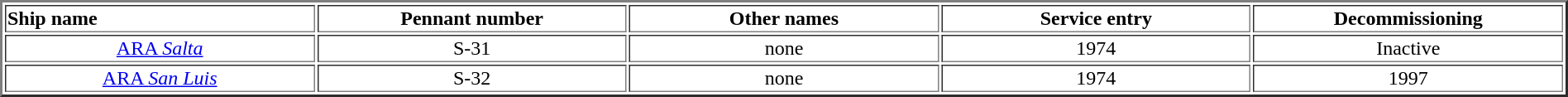<table width="100%" border="2">
<tr>
<th width="16%" align="left">Ship name</th>
<th width="16%" align="center">Pennant number</th>
<th width="16%" align="center">Other names</th>
<th width="16%" align="center">Service entry</th>
<th width="16%" align="center">Decommissioning</th>
</tr>
<tr>
<td align="center"><a href='#'>ARA <em>Salta</em></a></td>
<td align="center">S-31</td>
<td align="center">none</td>
<td align="center">1974</td>
<td align="center">Inactive </td>
</tr>
<tr>
<td align="center"><a href='#'>ARA <em>San Luis</em></a></td>
<td align="center">S-32</td>
<td align="center">none</td>
<td align="center">1974</td>
<td align="center">1997 </td>
</tr>
</table>
